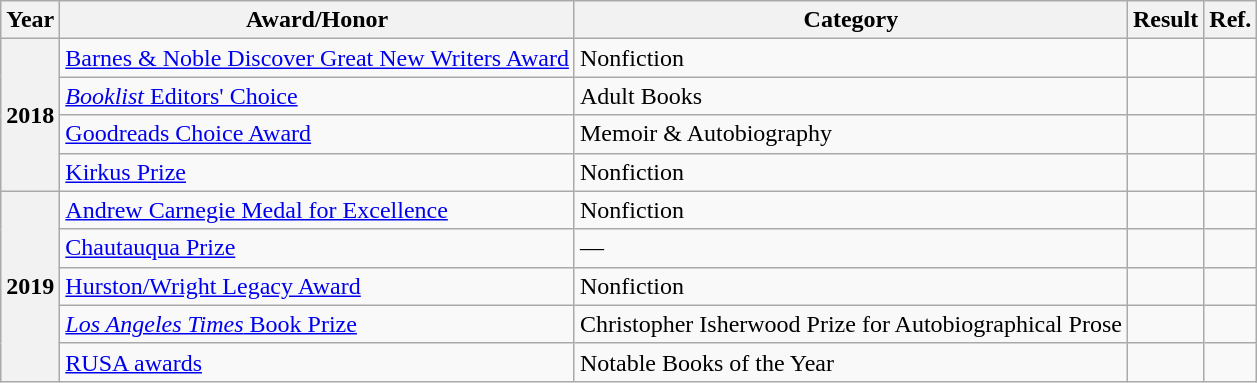<table class="wikitable sortable">
<tr>
<th>Year</th>
<th>Award/Honor</th>
<th>Category</th>
<th>Result</th>
<th>Ref.</th>
</tr>
<tr>
<th rowspan="4">2018</th>
<td><a href='#'>Barnes & Noble Discover Great New Writers Award</a></td>
<td>Nonfiction</td>
<td></td>
<td></td>
</tr>
<tr>
<td><a href='#'><em>Booklist</em> Editors' Choice</a></td>
<td>Adult Books</td>
<td></td>
<td></td>
</tr>
<tr>
<td><a href='#'>Goodreads Choice Award</a></td>
<td>Memoir & Autobiography</td>
<td></td>
<td></td>
</tr>
<tr>
<td><a href='#'>Kirkus Prize</a></td>
<td>Nonfiction</td>
<td></td>
<td></td>
</tr>
<tr>
<th rowspan="5">2019</th>
<td><a href='#'>Andrew Carnegie Medal for Excellence</a></td>
<td>Nonfiction</td>
<td></td>
<td></td>
</tr>
<tr>
<td><a href='#'>Chautauqua Prize</a></td>
<td>—</td>
<td></td>
<td></td>
</tr>
<tr>
<td><a href='#'>Hurston/Wright Legacy Award</a></td>
<td>Nonfiction</td>
<td></td>
<td></td>
</tr>
<tr>
<td><a href='#'><em>Los Angeles Times</em> Book Prize</a></td>
<td>Christopher Isherwood Prize for Autobiographical Prose</td>
<td></td>
<td></td>
</tr>
<tr>
<td><a href='#'>RUSA awards</a></td>
<td>Notable Books of the Year</td>
<td></td>
<td></td>
</tr>
</table>
